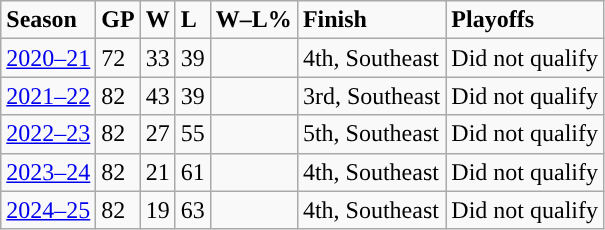<table class="wikitable">
<tr style="font-weight:bold; ">
<td>Season</td>
<td>GP</td>
<td>W</td>
<td>L</td>
<td>W–L%</td>
<td>Finish</td>
<td>Playoffs</td>
</tr>
<tr>
<td><a href='#'>2020–21</a></td>
<td>72</td>
<td>33</td>
<td>39</td>
<td></td>
<td>4th, Southeast</td>
<td>Did not qualify</td>
</tr>
<tr>
<td><a href='#'>2021–22</a></td>
<td>82</td>
<td>43</td>
<td>39</td>
<td></td>
<td>3rd, Southeast</td>
<td>Did not qualify</td>
</tr>
<tr>
<td><a href='#'>2022–23</a></td>
<td>82</td>
<td>27</td>
<td>55</td>
<td></td>
<td>5th, Southeast</td>
<td>Did not qualify</td>
</tr>
<tr>
<td><a href='#'>2023–24</a></td>
<td>82</td>
<td>21</td>
<td>61</td>
<td></td>
<td>4th, Southeast</td>
<td>Did not qualify</td>
</tr>
<tr>
<td><a href='#'>2024–25</a></td>
<td>82</td>
<td>19</td>
<td>63</td>
<td></td>
<td>4th, Southeast</td>
<td>Did not qualify</td>
</tr>
</table>
